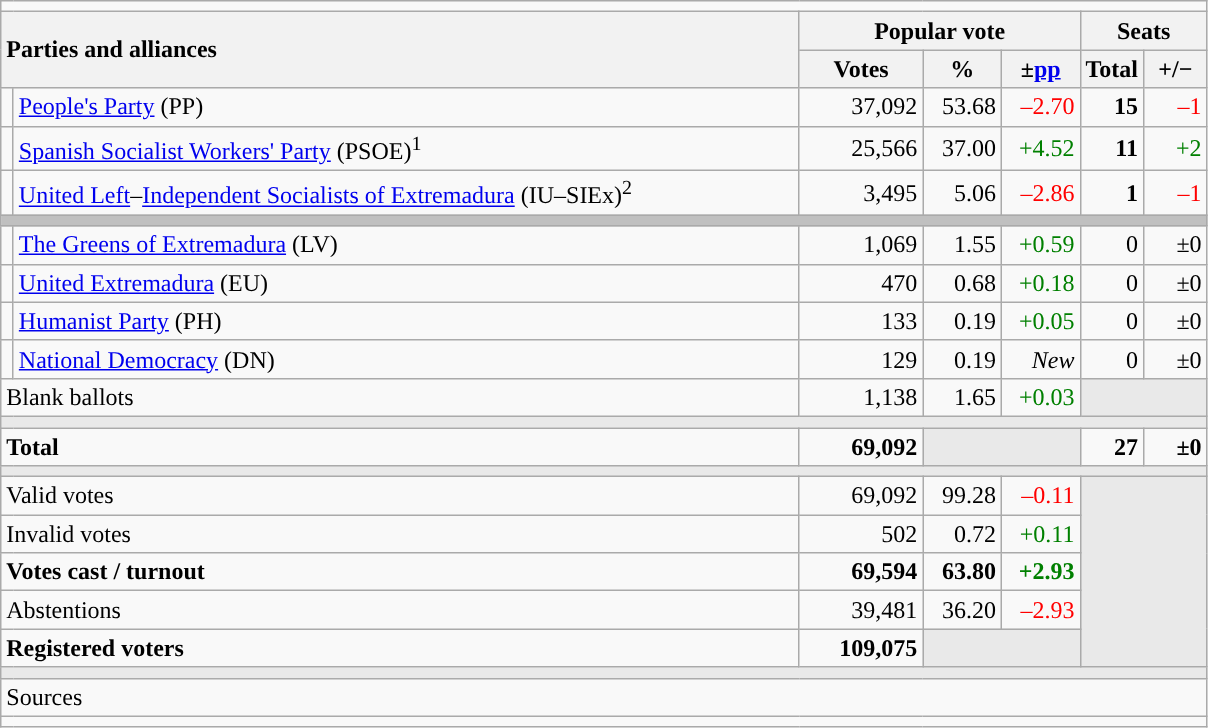<table class="wikitable" style="text-align:right;">
<tr>
<td colspan="7"></td>
</tr>
<tr>
<th style="text-align:left;" rowspan="2" colspan="2" width="525">Parties and alliances</th>
<th colspan="3">Popular vote</th>
<th colspan="2">Seats</th>
</tr>
<tr>
<th width="75">Votes</th>
<th width="45">%</th>
<th width="45">±<a href='#'>pp</a></th>
<th width="35">Total</th>
<th width="35">+/−</th>
</tr>
<tr>
<td width="1" style="color:inherit;background:"></td>
<td align="left"><a href='#'>People's Party</a> (PP)</td>
<td>37,092</td>
<td>53.68</td>
<td style="color:red;">–2.70</td>
<td><strong>15</strong></td>
<td style="color:red;">–1</td>
</tr>
<tr>
<td style="color:inherit;background:"></td>
<td align="left"><a href='#'>Spanish Socialist Workers' Party</a> (PSOE)<sup>1</sup></td>
<td>25,566</td>
<td>37.00</td>
<td style="color:green;">+4.52</td>
<td><strong>11</strong></td>
<td style="color:green;">+2</td>
</tr>
<tr>
<td style="color:inherit;background:"></td>
<td align="left"><a href='#'>United Left</a>–<a href='#'>Independent Socialists of Extremadura</a> (IU–SIEx)<sup>2</sup></td>
<td>3,495</td>
<td>5.06</td>
<td style="color:red;">–2.86</td>
<td><strong>1</strong></td>
<td style="color:red;">–1</td>
</tr>
<tr>
<td colspan="7" bgcolor="#C0C0C0"></td>
</tr>
<tr>
<td style="color:inherit;background:"></td>
<td align="left"><a href='#'>The Greens of Extremadura</a> (LV)</td>
<td>1,069</td>
<td>1.55</td>
<td style="color:green;">+0.59</td>
<td>0</td>
<td>±0</td>
</tr>
<tr>
<td style="color:inherit;background:"></td>
<td align="left"><a href='#'>United Extremadura</a> (EU)</td>
<td>470</td>
<td>0.68</td>
<td style="color:green;">+0.18</td>
<td>0</td>
<td>±0</td>
</tr>
<tr>
<td style="color:inherit;background:"></td>
<td align="left"><a href='#'>Humanist Party</a> (PH)</td>
<td>133</td>
<td>0.19</td>
<td style="color:green;">+0.05</td>
<td>0</td>
<td>±0</td>
</tr>
<tr>
<td style="color:inherit;background:"></td>
<td align="left"><a href='#'>National Democracy</a> (DN)</td>
<td>129</td>
<td>0.19</td>
<td><em>New</em></td>
<td>0</td>
<td>±0</td>
</tr>
<tr>
<td align="left" colspan="2">Blank ballots</td>
<td>1,138</td>
<td>1.65</td>
<td style="color:green;">+0.03</td>
<td bgcolor="#E9E9E9" colspan="2"></td>
</tr>
<tr>
<td colspan="7" bgcolor="#E9E9E9"></td>
</tr>
<tr style="font-weight:bold;">
<td align="left" colspan="2">Total</td>
<td>69,092</td>
<td bgcolor="#E9E9E9" colspan="2"></td>
<td>27</td>
<td>±0</td>
</tr>
<tr>
<td colspan="7" bgcolor="#E9E9E9"></td>
</tr>
<tr>
<td align="left" colspan="2">Valid votes</td>
<td>69,092</td>
<td>99.28</td>
<td style="color:red;">–0.11</td>
<td bgcolor="#E9E9E9" colspan="2" rowspan="5"></td>
</tr>
<tr>
<td align="left" colspan="2">Invalid votes</td>
<td>502</td>
<td>0.72</td>
<td style="color:green;">+0.11</td>
</tr>
<tr style="font-weight:bold;">
<td align="left" colspan="2">Votes cast / turnout</td>
<td>69,594</td>
<td>63.80</td>
<td style="color:green;">+2.93</td>
</tr>
<tr>
<td align="left" colspan="2">Abstentions</td>
<td>39,481</td>
<td>36.20</td>
<td style="color:red;">–2.93</td>
</tr>
<tr style="font-weight:bold;">
<td align="left" colspan="2">Registered voters</td>
<td>109,075</td>
<td bgcolor="#E9E9E9" colspan="2"></td>
</tr>
<tr>
<td colspan="7" bgcolor="#E9E9E9"></td>
</tr>
<tr>
<td align="left" colspan="7">Sources</td>
</tr>
<tr>
<td colspan="7" style="text-align:left; max-width:790px;"></td>
</tr>
</table>
